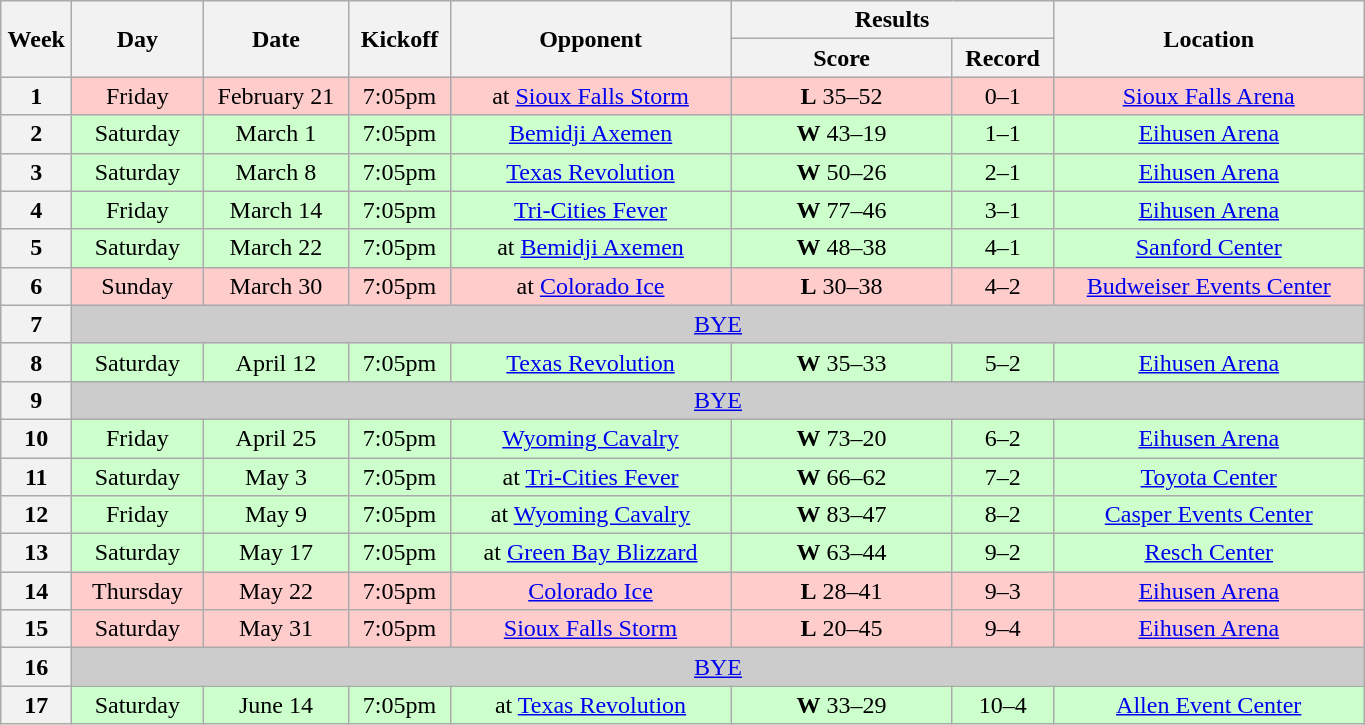<table class="wikitable">
<tr>
<th rowspan="2" width="40">Week</th>
<th rowspan="2" width="80">Day</th>
<th rowspan="2" width="90">Date</th>
<th rowspan="2" width="60">Kickoff</th>
<th rowspan="2" width="180">Opponent</th>
<th colspan="2" width="200">Results</th>
<th rowspan="2" width="200">Location</th>
</tr>
<tr>
<th width="140">Score</th>
<th width="60">Record</th>
</tr>
<tr align="center" bgcolor="#FFCCCC">
<th>1</th>
<td>Friday</td>
<td>February 21</td>
<td>7:05pm</td>
<td>at <a href='#'>Sioux Falls Storm</a></td>
<td><strong>L</strong> 35–52</td>
<td>0–1</td>
<td><a href='#'>Sioux Falls Arena</a></td>
</tr>
<tr align="center" bgcolor="#CCFFCC">
<th>2</th>
<td>Saturday</td>
<td>March 1</td>
<td>7:05pm</td>
<td><a href='#'>Bemidji Axemen</a></td>
<td><strong>W</strong> 43–19</td>
<td>1–1</td>
<td><a href='#'>Eihusen Arena</a></td>
</tr>
<tr align="center" bgcolor="#CCFFCC">
<th>3</th>
<td>Saturday</td>
<td>March 8</td>
<td>7:05pm</td>
<td><a href='#'>Texas Revolution</a></td>
<td><strong>W</strong> 50–26</td>
<td>2–1</td>
<td><a href='#'>Eihusen Arena</a></td>
</tr>
<tr align="center" bgcolor="#CCFFCC">
<th>4</th>
<td>Friday</td>
<td>March 14</td>
<td>7:05pm</td>
<td><a href='#'>Tri-Cities Fever</a></td>
<td><strong>W</strong> 77–46</td>
<td>3–1</td>
<td><a href='#'>Eihusen Arena</a></td>
</tr>
<tr align="center" bgcolor="#CCFFCC">
<th>5</th>
<td>Saturday</td>
<td>March 22</td>
<td>7:05pm</td>
<td>at <a href='#'>Bemidji Axemen</a></td>
<td><strong>W</strong> 48–38</td>
<td>4–1</td>
<td><a href='#'>Sanford Center</a></td>
</tr>
<tr align="center" bgcolor="#FFCCCC">
<th>6</th>
<td>Sunday</td>
<td>March 30</td>
<td>7:05pm</td>
<td>at <a href='#'>Colorado Ice</a></td>
<td><strong>L</strong> 30–38</td>
<td>4–2</td>
<td><a href='#'>Budweiser Events Center</a></td>
</tr>
<tr align="center" bgcolor="#CCCCCC">
<th>7</th>
<td colSpan=7><a href='#'>BYE</a></td>
</tr>
<tr align="center" bgcolor="#CCFFCC">
<th>8</th>
<td>Saturday</td>
<td>April 12</td>
<td>7:05pm</td>
<td><a href='#'>Texas Revolution</a></td>
<td><strong>W</strong> 35–33</td>
<td>5–2</td>
<td><a href='#'>Eihusen Arena</a></td>
</tr>
<tr align="center" bgcolor="#CCCCCC">
<th>9</th>
<td colSpan=7><a href='#'>BYE</a></td>
</tr>
<tr align="center" bgcolor="#CCFFCC">
<th>10</th>
<td>Friday</td>
<td>April 25</td>
<td>7:05pm</td>
<td><a href='#'>Wyoming Cavalry</a></td>
<td><strong>W</strong> 73–20</td>
<td>6–2</td>
<td><a href='#'>Eihusen Arena</a></td>
</tr>
<tr align="center" bgcolor="#CCFFCC">
<th>11</th>
<td>Saturday</td>
<td>May 3</td>
<td>7:05pm</td>
<td>at <a href='#'>Tri-Cities Fever</a></td>
<td><strong>W</strong> 66–62</td>
<td>7–2</td>
<td><a href='#'>Toyota Center</a></td>
</tr>
<tr align="center" bgcolor="#CCFFCC">
<th>12</th>
<td>Friday</td>
<td>May 9</td>
<td>7:05pm</td>
<td>at <a href='#'>Wyoming Cavalry</a></td>
<td><strong>W</strong> 83–47</td>
<td>8–2</td>
<td><a href='#'>Casper Events Center</a></td>
</tr>
<tr align="center" bgcolor="#CCFFCC">
<th>13</th>
<td>Saturday</td>
<td>May 17</td>
<td>7:05pm</td>
<td>at <a href='#'>Green Bay Blizzard</a></td>
<td><strong>W</strong> 63–44</td>
<td>9–2</td>
<td><a href='#'>Resch Center</a></td>
</tr>
<tr align="center" bgcolor="#FFCCCC">
<th>14</th>
<td>Thursday</td>
<td>May 22</td>
<td>7:05pm</td>
<td><a href='#'>Colorado Ice</a></td>
<td><strong>L</strong> 28–41</td>
<td>9–3</td>
<td><a href='#'>Eihusen Arena</a></td>
</tr>
<tr align="center" bgcolor="#FFCCCC">
<th>15</th>
<td>Saturday</td>
<td>May 31</td>
<td>7:05pm</td>
<td><a href='#'>Sioux Falls Storm</a></td>
<td><strong>L</strong> 20–45</td>
<td>9–4</td>
<td><a href='#'>Eihusen Arena</a></td>
</tr>
<tr align="center" bgcolor="#CCCCCC">
<th>16</th>
<td colSpan=7><a href='#'>BYE</a></td>
</tr>
<tr align="center" bgcolor="#CCFFCC">
<th>17</th>
<td>Saturday</td>
<td>June 14</td>
<td>7:05pm</td>
<td>at <a href='#'>Texas Revolution</a></td>
<td><strong>W</strong> 33–29</td>
<td>10–4</td>
<td><a href='#'>Allen Event Center</a></td>
</tr>
</table>
